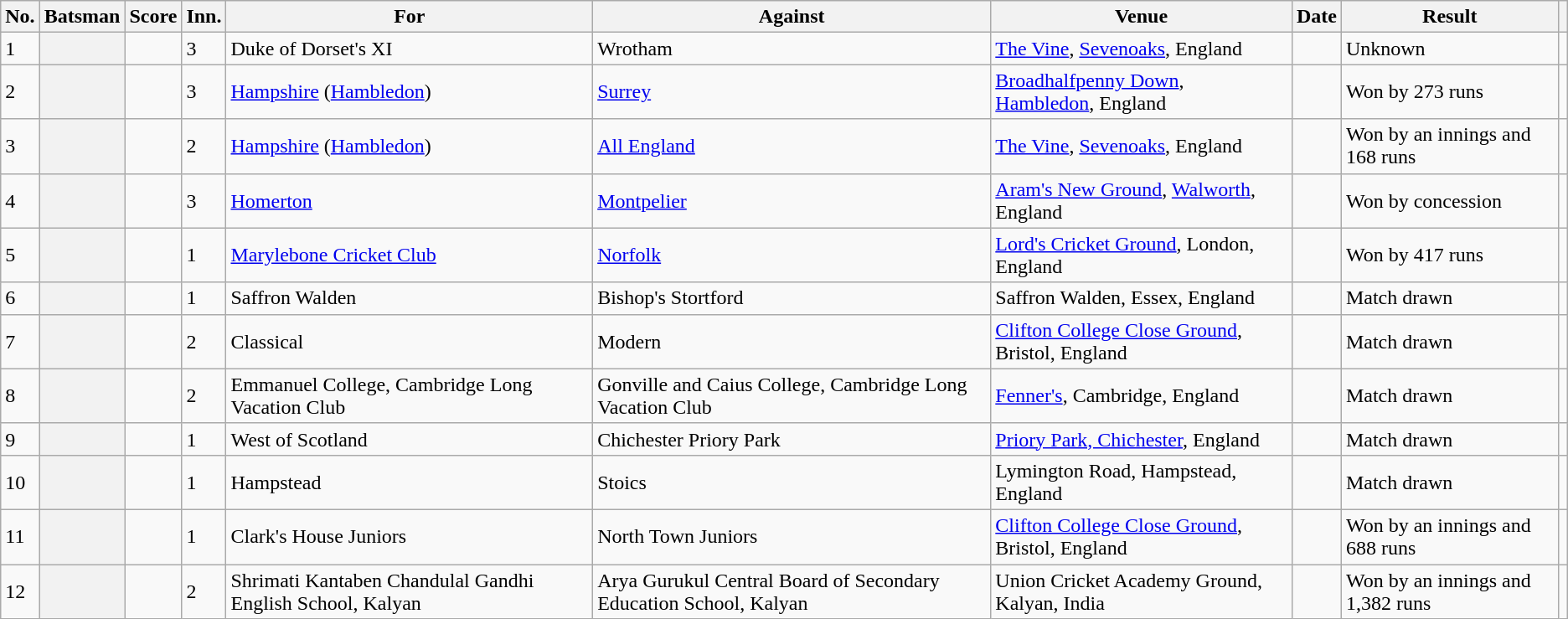<table class="wikitable sortable plainrowheaders">
<tr>
<th scope="col">No.</th>
<th scope="col">Batsman</th>
<th scope="col">Score</th>
<th scope="col">Inn.</th>
<th scope="col">For</th>
<th scope="col">Against</th>
<th scope="col">Venue</th>
<th scope="col">Date</th>
<th scope="col">Result</th>
<th scope="col" class="unsortable"></th>
</tr>
<tr>
<td>1</td>
<th scope="row"></th>
<td></td>
<td>3</td>
<td>Duke of Dorset's XI</td>
<td>Wrotham</td>
<td><a href='#'>The Vine</a>, <a href='#'>Sevenoaks</a>, England</td>
<td></td>
<td>Unknown</td>
<td></td>
</tr>
<tr>
<td>2 </td>
<th scope="row"></th>
<td></td>
<td>3</td>
<td><a href='#'>Hampshire</a> (<a href='#'>Hambledon</a>)</td>
<td><a href='#'>Surrey</a></td>
<td><a href='#'>Broadhalfpenny Down</a>, <a href='#'>Hambledon</a>, England</td>
<td></td>
<td>Won by 273 runs</td>
<td></td>
</tr>
<tr>
<td>3 </td>
<th scope="row"></th>
<td></td>
<td>2</td>
<td><a href='#'>Hampshire</a> (<a href='#'>Hambledon</a>)</td>
<td><a href='#'>All England</a></td>
<td><a href='#'>The Vine</a>, <a href='#'>Sevenoaks</a>, England</td>
<td></td>
<td>Won by an innings and 168 runs</td>
<td></td>
</tr>
<tr>
<td>4</td>
<th scope="row"></th>
<td></td>
<td>3</td>
<td><a href='#'>Homerton</a></td>
<td><a href='#'>Montpelier</a></td>
<td><a href='#'>Aram's New Ground</a>, <a href='#'>Walworth</a>, England</td>
<td></td>
<td>Won by concession</td>
<td></td>
</tr>
<tr>
<td>5 </td>
<th scope="row"></th>
<td></td>
<td>1</td>
<td><a href='#'>Marylebone Cricket Club</a></td>
<td><a href='#'>Norfolk</a></td>
<td><a href='#'>Lord's Cricket Ground</a>, London, England</td>
<td></td>
<td>Won by 417 runs</td>
<td></td>
</tr>
<tr>
<td>6</td>
<th scope="row"></th>
<td></td>
<td>1</td>
<td>Saffron Walden</td>
<td>Bishop's Stortford</td>
<td>Saffron Walden, Essex, England</td>
<td></td>
<td>Match drawn</td>
<td></td>
</tr>
<tr>
<td>7</td>
<th scope="row"></th>
<td></td>
<td>2</td>
<td>Classical</td>
<td>Modern</td>
<td><a href='#'>Clifton College Close Ground</a>, Bristol, England</td>
<td></td>
<td>Match drawn</td>
<td></td>
</tr>
<tr>
<td>8</td>
<th scope="row"></th>
<td></td>
<td>2</td>
<td>Emmanuel College, Cambridge Long Vacation Club</td>
<td>Gonville and Caius College, Cambridge Long Vacation Club</td>
<td><a href='#'>Fenner's</a>, Cambridge, England</td>
<td></td>
<td>Match drawn</td>
<td></td>
</tr>
<tr>
<td>9</td>
<th scope="row"></th>
<td></td>
<td>1</td>
<td>West of Scotland</td>
<td>Chichester Priory Park</td>
<td><a href='#'>Priory Park, Chichester</a>, England</td>
<td></td>
<td>Match drawn</td>
<td></td>
</tr>
<tr>
<td>10</td>
<th scope="row"></th>
<td></td>
<td>1</td>
<td>Hampstead</td>
<td>Stoics</td>
<td>Lymington Road, Hampstead, England</td>
<td></td>
<td>Match drawn</td>
<td></td>
</tr>
<tr>
<td>11</td>
<th scope="row"></th>
<td></td>
<td>1</td>
<td>Clark's House Juniors</td>
<td>North Town Juniors</td>
<td><a href='#'>Clifton College Close Ground</a>, Bristol, England</td>
<td></td>
<td>Won by an innings and 688 runs</td>
<td></td>
</tr>
<tr>
<td>12</td>
<th scope="row"></th>
<td></td>
<td>2</td>
<td>Shrimati Kantaben Chandulal Gandhi English School, Kalyan</td>
<td>Arya Gurukul Central Board of Secondary Education School, Kalyan</td>
<td>Union Cricket Academy Ground, Kalyan, India</td>
<td></td>
<td>Won by an innings and 1,382 runs</td>
<td></td>
</tr>
</table>
